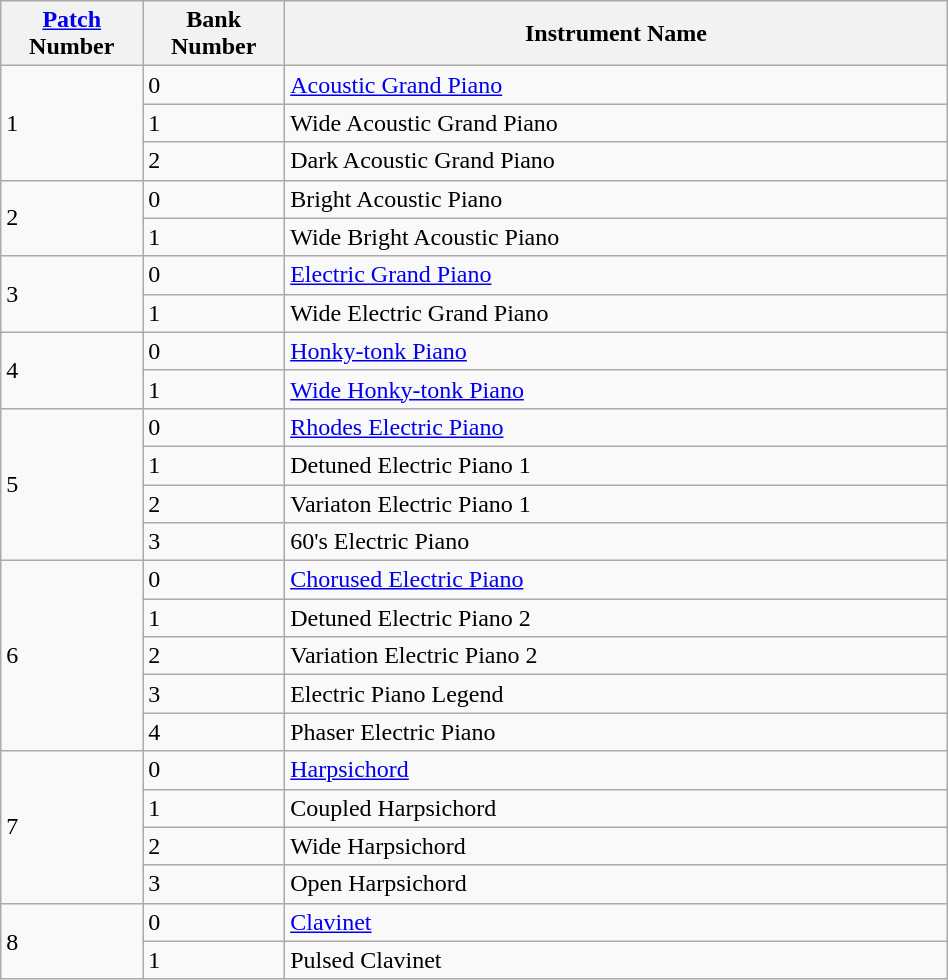<table width="50%" class="wikitable">
<tr>
<th width="15%"><a href='#'>Patch</a> Number</th>
<th width="15%">Bank Number</th>
<th width="70%">Instrument Name</th>
</tr>
<tr>
<td rowspan=3>1</td>
<td>0</td>
<td><a href='#'>Acoustic Grand Piano</a></td>
</tr>
<tr>
<td>1</td>
<td>Wide Acoustic Grand Piano</td>
</tr>
<tr>
<td>2</td>
<td>Dark Acoustic Grand Piano</td>
</tr>
<tr>
<td rowspan=2>2</td>
<td>0</td>
<td>Bright Acoustic Piano</td>
</tr>
<tr>
<td>1</td>
<td>Wide Bright Acoustic Piano</td>
</tr>
<tr>
<td rowspan=2>3</td>
<td>0</td>
<td><a href='#'>Electric Grand Piano</a></td>
</tr>
<tr>
<td>1</td>
<td>Wide Electric Grand Piano</td>
</tr>
<tr>
<td rowspan=2>4</td>
<td>0</td>
<td><a href='#'>Honky-tonk Piano</a></td>
</tr>
<tr>
<td>1</td>
<td><a href='#'>Wide Honky-tonk Piano</a></td>
</tr>
<tr>
<td rowspan=4>5</td>
<td>0</td>
<td><a href='#'>Rhodes Electric Piano</a></td>
</tr>
<tr>
<td>1</td>
<td>Detuned Electric Piano 1</td>
</tr>
<tr>
<td>2</td>
<td>Variaton Electric Piano 1</td>
</tr>
<tr>
<td>3</td>
<td>60's Electric Piano</td>
</tr>
<tr>
<td rowspan=5>6</td>
<td>0</td>
<td><a href='#'>Chorused Electric Piano</a></td>
</tr>
<tr>
<td>1</td>
<td>Detuned Electric Piano 2</td>
</tr>
<tr>
<td>2</td>
<td>Variation Electric Piano 2</td>
</tr>
<tr>
<td>3</td>
<td>Electric Piano Legend</td>
</tr>
<tr>
<td>4</td>
<td>Phaser Electric Piano</td>
</tr>
<tr>
<td rowspan=4>7</td>
<td>0</td>
<td><a href='#'>Harpsichord</a></td>
</tr>
<tr>
<td>1</td>
<td>Coupled Harpsichord</td>
</tr>
<tr>
<td>2</td>
<td>Wide Harpsichord</td>
</tr>
<tr>
<td>3</td>
<td>Open Harpsichord</td>
</tr>
<tr>
<td rowspan=2>8</td>
<td>0</td>
<td><a href='#'>Clavinet</a></td>
</tr>
<tr>
<td>1</td>
<td>Pulsed Clavinet</td>
</tr>
</table>
